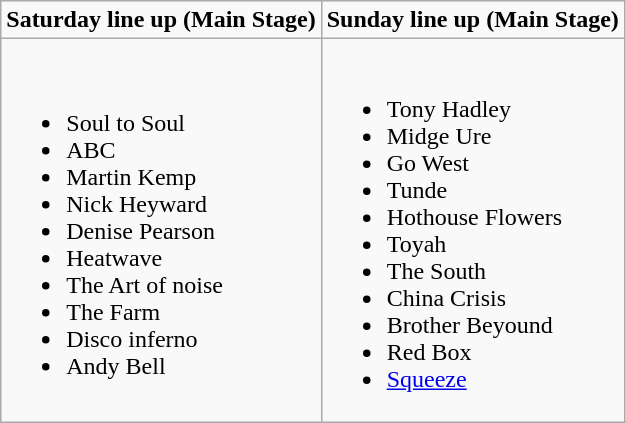<table class="wikitable">
<tr>
<td><strong>Saturday line up (Main Stage)</strong></td>
<td><strong>Sunday line up (Main Stage)</strong></td>
</tr>
<tr>
<td><br><ul><li>Soul to Soul</li><li>ABC</li><li>Martin Kemp</li><li>Nick Heyward</li><li>Denise Pearson</li><li>Heatwave</li><li>The Art of noise</li><li>The Farm</li><li>Disco inferno</li><li>Andy Bell</li></ul></td>
<td><br><ul><li>Tony Hadley</li><li>Midge Ure</li><li>Go West</li><li>Tunde</li><li>Hothouse Flowers</li><li>Toyah</li><li>The South</li><li>China Crisis</li><li>Brother Beyound</li><li>Red Box</li><li><a href='#'>Squeeze</a></li></ul></td>
</tr>
</table>
